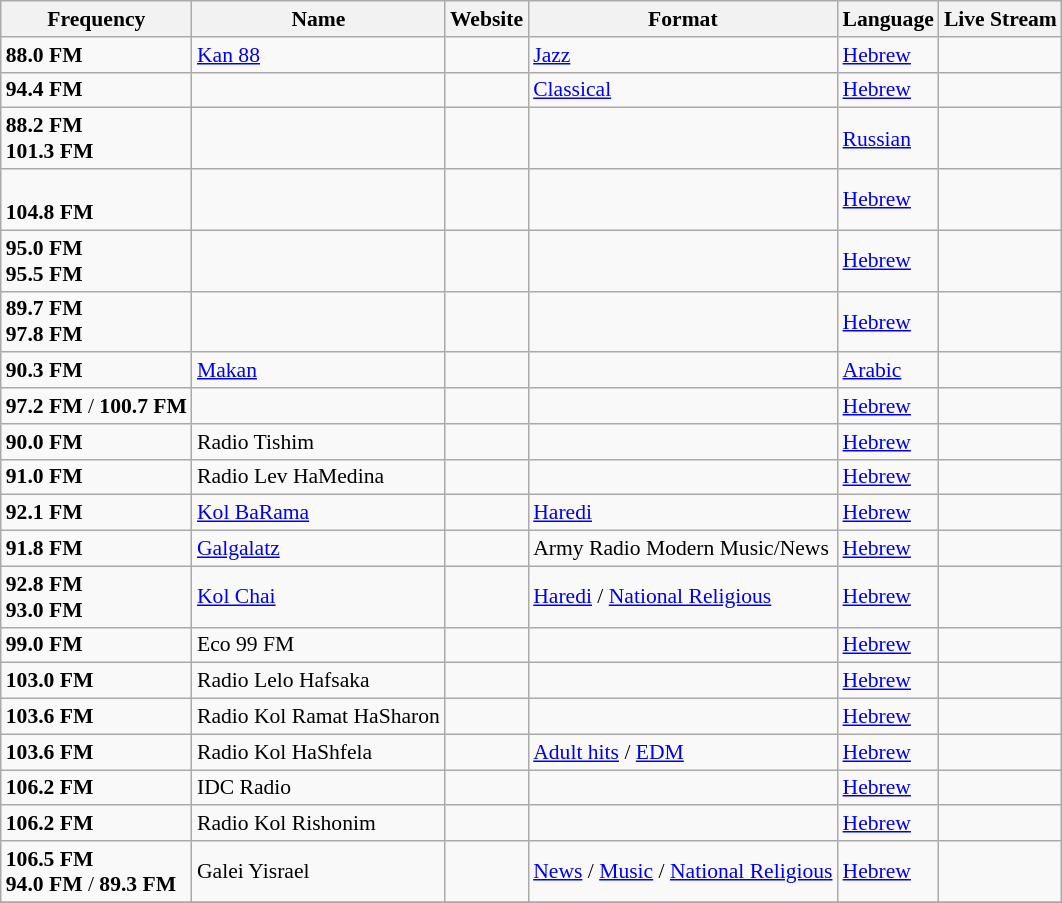<table class="wikitable" style="font-size: 90%;">
<tr>
<th>Frequency</th>
<th>Name</th>
<th>Website</th>
<th>Format</th>
<th>Language</th>
<th>Live Stream</th>
</tr>
<tr>
<td><strong>88.0 FM</strong></td>
<td><a href='#'>Kan 88</a></td>
<td></td>
<td><a href='#'>Jazz</a></td>
<td><a href='#'>Hebrew</a></td>
<td></td>
</tr>
<tr>
<td><strong>94.4 FM</strong></td>
<td></td>
<td></td>
<td><a href='#'>Classical</a></td>
<td><a href='#'>Hebrew</a></td>
<td></td>
</tr>
<tr>
<td><strong>88.2 FM</strong><br><strong>101.3 FM</strong></td>
<td></td>
<td></td>
<td></td>
<td><a href='#'>Russian</a></td>
<td></td>
</tr>
<tr>
<td><br><strong>104.8 FM</strong></td>
<td></td>
<td></td>
<td></td>
<td><a href='#'>Hebrew</a></td>
<td></td>
</tr>
<tr>
<td><strong>95.0 FM</strong><br><strong>95.5 FM</strong></td>
<td></td>
<td></td>
<td></td>
<td><a href='#'>Hebrew</a></td>
<td></td>
</tr>
<tr>
<td><strong>89.7 FM</strong><br><strong>97.8 FM</strong></td>
<td></td>
<td></td>
<td></td>
<td><a href='#'>Hebrew</a></td>
<td></td>
</tr>
<tr>
<td><strong>90.3 FM</strong></td>
<td><a href='#'>Makan</a></td>
<td> </td>
<td></td>
<td><a href='#'>Arabic</a></td>
<td> </td>
</tr>
<tr>
<td><strong>97.2 FM</strong> / <strong>100.7 FM</strong></td>
<td></td>
<td></td>
<td></td>
<td><a href='#'>Hebrew</a></td>
<td></td>
</tr>
<tr>
<td><strong>90.0 FM</strong></td>
<td>Radio Tishim</td>
<td></td>
<td></td>
<td><a href='#'>Hebrew</a></td>
<td></td>
</tr>
<tr>
<td><strong>91.0 FM</strong></td>
<td>Radio Lev HaMedina</td>
<td></td>
<td></td>
<td><a href='#'>Hebrew</a></td>
<td> </td>
</tr>
<tr>
<td><strong>92.1 FM</strong></td>
<td><a href='#'>Kol BaRama</a></td>
<td></td>
<td><a href='#'>Haredi</a></td>
<td><a href='#'>Hebrew</a></td>
<td></td>
</tr>
<tr>
<td><strong>91.8 FM</strong></td>
<td><a href='#'>Galgalatz</a></td>
<td></td>
<td>Army Radio Modern Music/News</td>
<td><a href='#'>Hebrew</a></td>
<td></td>
</tr>
<tr>
<td><strong>92.8 FM</strong><br><strong>93.0 FM</strong></td>
<td><a href='#'>Kol Chai</a></td>
<td></td>
<td><a href='#'>Haredi</a> / <a href='#'>National Religious</a></td>
<td><a href='#'>Hebrew</a></td>
<td></td>
</tr>
<tr>
<td><strong>99.0 FM</strong></td>
<td>Eco 99 FM</td>
<td></td>
<td></td>
<td><a href='#'>Hebrew</a></td>
<td></td>
</tr>
<tr>
<td><strong>103.0 FM</strong></td>
<td>Radio Lelo Hafsaka</td>
<td></td>
<td></td>
<td><a href='#'>Hebrew</a></td>
<td></td>
</tr>
<tr>
<td><strong>103.6 FM</strong></td>
<td>Radio Kol Ramat HaSharon</td>
<td></td>
<td></td>
<td><a href='#'>Hebrew</a></td>
<td></td>
</tr>
<tr>
<td><strong>103.6 FM</strong></td>
<td>Radio Kol HaShfela</td>
<td></td>
<td><a href='#'>Adult hits</a> / <a href='#'>EDM</a></td>
<td><a href='#'>Hebrew</a></td>
<td> </td>
</tr>
<tr>
<td><strong>106.2 FM</strong></td>
<td>IDC Radio</td>
<td></td>
<td></td>
<td><a href='#'>Hebrew</a></td>
<td></td>
</tr>
<tr>
<td><strong>106.2 FM</strong></td>
<td>Radio Kol Rishonim</td>
<td></td>
<td></td>
<td><a href='#'>Hebrew</a></td>
<td></td>
</tr>
<tr>
<td><strong>106.5 FM</strong><br><strong>94.0 FM</strong> / 
<strong>89.3 FM</strong></td>
<td>Galei Yisrael</td>
<td></td>
<td><a href='#'>News</a> / <a href='#'>Music</a> / <a href='#'>National Religious</a></td>
<td><a href='#'>Hebrew</a></td>
<td> </td>
</tr>
<tr>
</tr>
</table>
